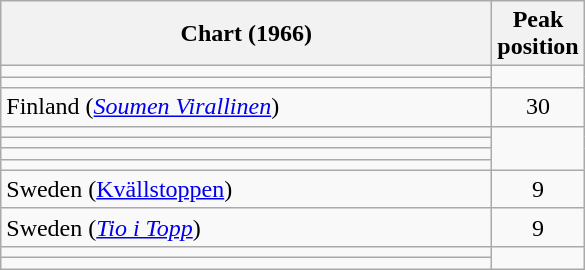<table class="wikitable sortable">
<tr>
<th style="width:20em;">Chart (1966)</th>
<th>Peak<br>position</th>
</tr>
<tr>
<td></td>
</tr>
<tr>
<td></td>
</tr>
<tr>
<td align="left">Finland (<a href='#'><em>Soumen Virallinen</em></a>)</td>
<td style="text-align:center;">30</td>
</tr>
<tr>
<td></td>
</tr>
<tr>
<td></td>
</tr>
<tr>
<td></td>
</tr>
<tr>
<td></td>
</tr>
<tr>
<td>Sweden (<a href='#'>Kvällstoppen</a>)</td>
<td style="text-align:center;">9</td>
</tr>
<tr>
<td>Sweden (<em><a href='#'>Tio i Topp</a></em>)</td>
<td style="text-align:center;">9</td>
</tr>
<tr>
<td></td>
</tr>
<tr>
<td></td>
</tr>
</table>
